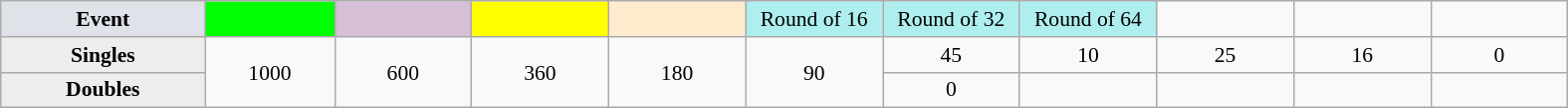<table class=wikitable style=font-size:90%;text-align:center>
<tr>
<td style="width:130px; background:#dfe2e9;"><strong>Event</strong></td>
<td style="width:80px; background:lime;"></td>
<td style="width:85px; background:thistle;"></td>
<td style="width:85px; background:#ff0;"></td>
<td style="width:85px; background:#ffebcd;"></td>
<td style="width:85px; background:#afeeee;">Round of 16</td>
<td style="width:85px; background:#afeeee;">Round of 32</td>
<td style="width:85px; background:#afeeee;">Round of 64</td>
<td width=85></td>
<td width=85></td>
<td width=85></td>
</tr>
<tr>
<th style="background:#ededed;">Singles</th>
<td rowspan=2>1000</td>
<td rowspan=2>600</td>
<td rowspan=2>360</td>
<td rowspan=2>180</td>
<td rowspan=2>90</td>
<td>45</td>
<td>10</td>
<td>25</td>
<td>16</td>
<td>0</td>
</tr>
<tr>
<th style="background:#ededed;">Doubles</th>
<td>0</td>
<td></td>
<td></td>
<td></td>
<td></td>
</tr>
</table>
